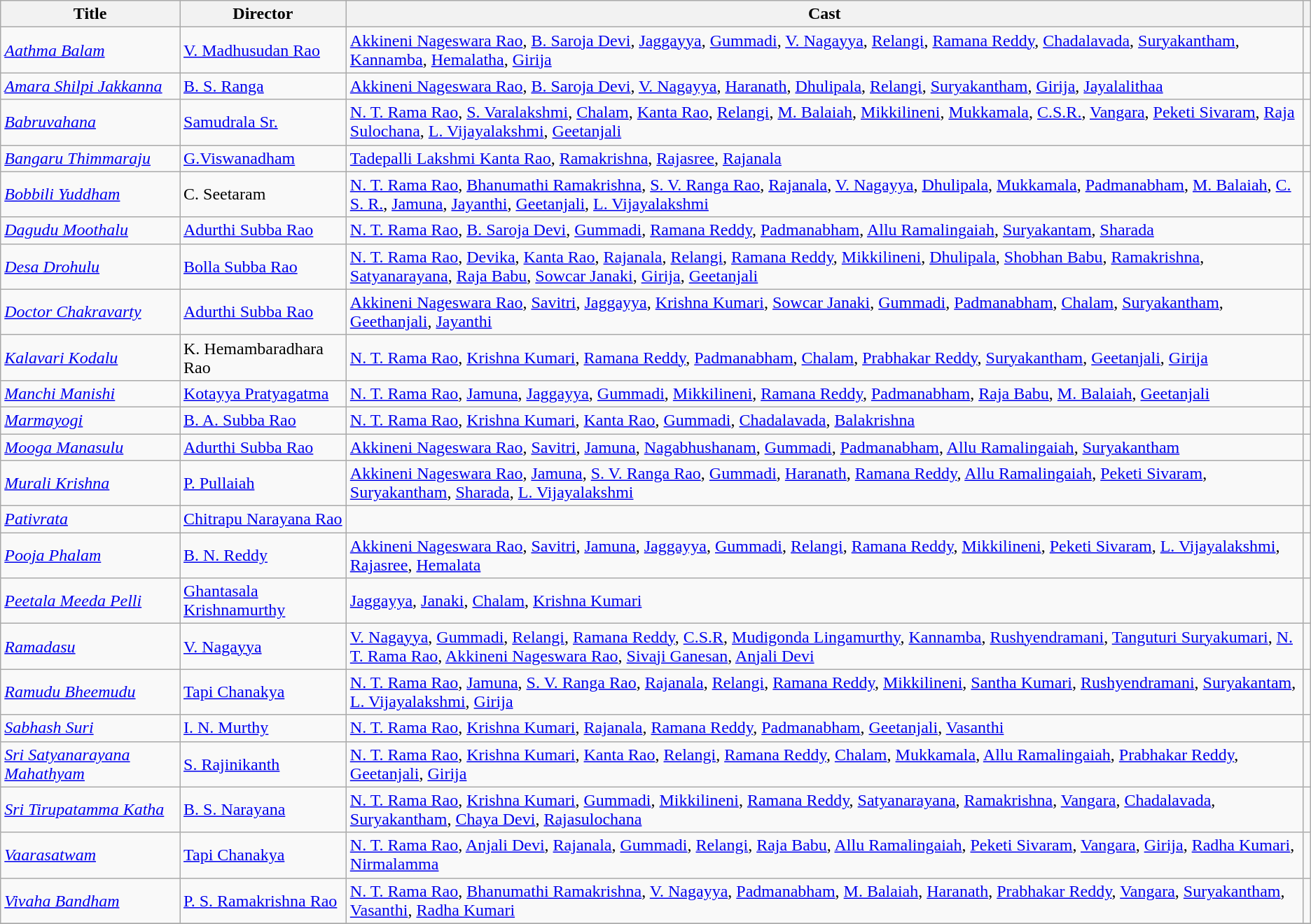<table class="wikitable">
<tr>
<th>Title</th>
<th>Director</th>
<th>Cast</th>
<th></th>
</tr>
<tr>
<td><em><a href='#'>Aathma Balam</a></em></td>
<td><a href='#'>V. Madhusudan Rao</a></td>
<td><a href='#'>Akkineni Nageswara Rao</a>, <a href='#'>B. Saroja Devi</a>, <a href='#'>Jaggayya</a>, <a href='#'>Gummadi</a>, <a href='#'>V. Nagayya</a>, <a href='#'>Relangi</a>, <a href='#'>Ramana Reddy</a>, <a href='#'>Chadalavada</a>, <a href='#'>Suryakantham</a>, <a href='#'>Kannamba</a>, <a href='#'>Hemalatha</a>, <a href='#'>Girija</a></td>
<td></td>
</tr>
<tr>
<td><em><a href='#'>Amara Shilpi Jakkanna</a></em></td>
<td><a href='#'>B. S. Ranga</a></td>
<td><a href='#'>Akkineni Nageswara Rao</a>, <a href='#'>B. Saroja Devi</a>, <a href='#'>V. Nagayya</a>, <a href='#'>Haranath</a>, <a href='#'>Dhulipala</a>, <a href='#'>Relangi</a>, <a href='#'>Suryakantham</a>, <a href='#'>Girija</a>, <a href='#'>Jayalalithaa</a></td>
<td></td>
</tr>
<tr>
<td><em><a href='#'>Babruvahana</a></em></td>
<td><a href='#'>Samudrala Sr.</a></td>
<td><a href='#'>N. T. Rama Rao</a>, <a href='#'>S. Varalakshmi</a>, <a href='#'>Chalam</a>, <a href='#'>Kanta Rao</a>, <a href='#'>Relangi</a>, <a href='#'>M. Balaiah</a>, <a href='#'>Mikkilineni</a>, <a href='#'>Mukkamala</a>, <a href='#'>C.S.R.</a>, <a href='#'>Vangara</a>, <a href='#'>Peketi Sivaram</a>, <a href='#'>Raja Sulochana</a>, <a href='#'>L. Vijayalakshmi</a>, <a href='#'>Geetanjali</a></td>
<td></td>
</tr>
<tr>
<td><em><a href='#'>Bangaru Thimmaraju</a></em></td>
<td><a href='#'>G.Viswanadham</a></td>
<td><a href='#'>Tadepalli Lakshmi Kanta Rao</a>, <a href='#'>Ramakrishna</a>, <a href='#'>Rajasree</a>, <a href='#'>Rajanala</a></td>
<td></td>
</tr>
<tr>
<td><em><a href='#'>Bobbili Yuddham</a></em></td>
<td>C. Seetaram</td>
<td><a href='#'>N. T. Rama Rao</a>, <a href='#'>Bhanumathi Ramakrishna</a>, <a href='#'>S. V. Ranga Rao</a>, <a href='#'>Rajanala</a>, <a href='#'>V. Nagayya</a>, <a href='#'>Dhulipala</a>, <a href='#'>Mukkamala</a>, <a href='#'>Padmanabham</a>, <a href='#'>M. Balaiah</a>, <a href='#'>C. S. R.</a>, <a href='#'>Jamuna</a>, <a href='#'>Jayanthi</a>, <a href='#'>Geetanjali</a>, <a href='#'>L. Vijayalakshmi</a></td>
<td></td>
</tr>
<tr>
<td><em><a href='#'>Dagudu Moothalu</a></em></td>
<td><a href='#'>Adurthi Subba Rao</a></td>
<td><a href='#'>N. T. Rama Rao</a>, <a href='#'>B. Saroja Devi</a>, <a href='#'>Gummadi</a>, <a href='#'>Ramana Reddy</a>, <a href='#'>Padmanabham</a>, <a href='#'>Allu Ramalingaiah</a>, <a href='#'>Suryakantam</a>, <a href='#'>Sharada</a></td>
<td></td>
</tr>
<tr>
<td><em><a href='#'>Desa Drohulu</a></em></td>
<td><a href='#'>Bolla Subba Rao</a></td>
<td><a href='#'>N. T. Rama Rao</a>, <a href='#'>Devika</a>, <a href='#'>Kanta Rao</a>, <a href='#'>Rajanala</a>, <a href='#'>Relangi</a>, <a href='#'>Ramana Reddy</a>, <a href='#'>Mikkilineni</a>, <a href='#'>Dhulipala</a>, <a href='#'>Shobhan Babu</a>, <a href='#'>Ramakrishna</a>, <a href='#'>Satyanarayana</a>, <a href='#'>Raja Babu</a>, <a href='#'>Sowcar Janaki</a>, <a href='#'>Girija</a>, <a href='#'>Geetanjali</a></td>
<td></td>
</tr>
<tr>
<td><em><a href='#'>Doctor Chakravarty</a></em></td>
<td><a href='#'>Adurthi Subba Rao</a></td>
<td><a href='#'>Akkineni Nageswara Rao</a>, <a href='#'>Savitri</a>, <a href='#'>Jaggayya</a>, <a href='#'>Krishna Kumari</a>, <a href='#'>Sowcar Janaki</a>, <a href='#'>Gummadi</a>, <a href='#'>Padmanabham</a>, <a href='#'>Chalam</a>, <a href='#'>Suryakantham</a>, <a href='#'>Geethanjali</a>, <a href='#'>Jayanthi</a></td>
<td></td>
</tr>
<tr>
<td><em><a href='#'>Kalavari Kodalu</a></em></td>
<td>K. Hemambaradhara Rao</td>
<td><a href='#'>N. T. Rama Rao</a>, <a href='#'>Krishna Kumari</a>, <a href='#'>Ramana Reddy</a>, <a href='#'>Padmanabham</a>, <a href='#'>Chalam</a>, <a href='#'>Prabhakar Reddy</a>, <a href='#'>Suryakantham</a>, <a href='#'>Geetanjali</a>, <a href='#'>Girija</a></td>
<td></td>
</tr>
<tr>
<td><em><a href='#'>Manchi Manishi</a></em></td>
<td><a href='#'>Kotayya Pratyagatma</a></td>
<td><a href='#'>N. T. Rama Rao</a>, <a href='#'>Jamuna</a>, <a href='#'>Jaggayya</a>, <a href='#'>Gummadi</a>, <a href='#'>Mikkilineni</a>, <a href='#'>Ramana Reddy</a>, <a href='#'>Padmanabham</a>, <a href='#'>Raja Babu</a>, <a href='#'>M. Balaiah</a>, <a href='#'>Geetanjali</a></td>
<td></td>
</tr>
<tr>
<td><em><a href='#'>Marmayogi</a></em></td>
<td><a href='#'>B. A. Subba Rao</a></td>
<td><a href='#'>N. T. Rama Rao</a>, <a href='#'>Krishna Kumari</a>, <a href='#'>Kanta Rao</a>, <a href='#'>Gummadi</a>, <a href='#'>Chadalavada</a>, <a href='#'>Balakrishna</a></td>
<td></td>
</tr>
<tr>
<td><em><a href='#'>Mooga Manasulu</a></em></td>
<td><a href='#'>Adurthi Subba Rao</a></td>
<td><a href='#'>Akkineni Nageswara Rao</a>, <a href='#'>Savitri</a>, <a href='#'>Jamuna</a>, <a href='#'>Nagabhushanam</a>, <a href='#'>Gummadi</a>, <a href='#'>Padmanabham</a>, <a href='#'>Allu Ramalingaiah</a>, <a href='#'>Suryakantham</a></td>
<td></td>
</tr>
<tr>
<td><em><a href='#'>Murali Krishna</a></em></td>
<td><a href='#'>P. Pullaiah</a></td>
<td><a href='#'>Akkineni Nageswara Rao</a>, <a href='#'>Jamuna</a>, <a href='#'>S. V. Ranga Rao</a>, <a href='#'>Gummadi</a>, <a href='#'>Haranath</a>, <a href='#'>Ramana Reddy</a>, <a href='#'>Allu Ramalingaiah</a>, <a href='#'>Peketi Sivaram</a>, <a href='#'>Suryakantham</a>, <a href='#'>Sharada</a>, <a href='#'>L. Vijayalakshmi</a></td>
<td></td>
</tr>
<tr>
<td><em><a href='#'>Pativrata</a></em></td>
<td><a href='#'>Chitrapu Narayana Rao</a></td>
<td></td>
<td></td>
</tr>
<tr>
<td><em><a href='#'>Pooja Phalam</a></em></td>
<td><a href='#'>B. N. Reddy</a></td>
<td><a href='#'>Akkineni Nageswara Rao</a>, <a href='#'>Savitri</a>, <a href='#'>Jamuna</a>, <a href='#'>Jaggayya</a>, <a href='#'>Gummadi</a>, <a href='#'>Relangi</a>, <a href='#'>Ramana Reddy</a>, <a href='#'>Mikkilineni</a>, <a href='#'>Peketi Sivaram</a>, <a href='#'>L. Vijayalakshmi</a>, <a href='#'>Rajasree</a>, <a href='#'>Hemalata</a></td>
<td></td>
</tr>
<tr>
<td><em><a href='#'>Peetala Meeda Pelli</a></em></td>
<td><a href='#'>Ghantasala Krishnamurthy</a></td>
<td><a href='#'>Jaggayya</a>, <a href='#'>Janaki</a>, <a href='#'>Chalam</a>, <a href='#'>Krishna Kumari</a></td>
<td></td>
</tr>
<tr>
<td><em><a href='#'>Ramadasu</a></em></td>
<td><a href='#'>V. Nagayya</a></td>
<td><a href='#'>V. Nagayya</a>, <a href='#'>Gummadi</a>, <a href='#'>Relangi</a>, <a href='#'>Ramana Reddy</a>, <a href='#'>C.S.R</a>, <a href='#'>Mudigonda Lingamurthy</a>, <a href='#'>Kannamba</a>, <a href='#'>Rushyendramani</a>, <a href='#'>Tanguturi Suryakumari</a>, <a href='#'>N. T. Rama Rao</a>, <a href='#'>Akkineni Nageswara Rao</a>, <a href='#'>Sivaji Ganesan</a>, <a href='#'>Anjali Devi</a></td>
<td></td>
</tr>
<tr>
<td><em><a href='#'>Ramudu Bheemudu</a></em></td>
<td><a href='#'>Tapi Chanakya</a></td>
<td><a href='#'>N. T. Rama Rao</a>, <a href='#'>Jamuna</a>, <a href='#'>S. V. Ranga Rao</a>, <a href='#'>Rajanala</a>, <a href='#'>Relangi</a>, <a href='#'>Ramana Reddy</a>, <a href='#'>Mikkilineni</a>, <a href='#'>Santha Kumari</a>, <a href='#'>Rushyendramani</a>, <a href='#'>Suryakantam</a>, <a href='#'>L. Vijayalakshmi</a>, <a href='#'>Girija</a></td>
<td></td>
</tr>
<tr>
<td><em><a href='#'>Sabhash Suri</a></em></td>
<td><a href='#'>I. N. Murthy</a></td>
<td><a href='#'>N. T. Rama Rao</a>, <a href='#'>Krishna Kumari</a>, <a href='#'>Rajanala</a>, <a href='#'>Ramana Reddy</a>, <a href='#'>Padmanabham</a>, <a href='#'>Geetanjali</a>, <a href='#'>Vasanthi</a></td>
<td></td>
</tr>
<tr>
<td><em><a href='#'>Sri Satyanarayana Mahathyam</a></em></td>
<td><a href='#'>S. Rajinikanth</a></td>
<td><a href='#'>N. T. Rama Rao</a>, <a href='#'>Krishna Kumari</a>, <a href='#'>Kanta Rao</a>, <a href='#'>Relangi</a>, <a href='#'>Ramana Reddy</a>, <a href='#'>Chalam</a>, <a href='#'>Mukkamala</a>, <a href='#'>Allu Ramalingaiah</a>, <a href='#'>Prabhakar Reddy</a>, <a href='#'>Geetanjali</a>, <a href='#'>Girija</a></td>
<td></td>
</tr>
<tr>
<td><em><a href='#'>Sri Tirupatamma Katha</a></em></td>
<td><a href='#'>B. S. Narayana</a></td>
<td><a href='#'>N. T. Rama Rao</a>, <a href='#'>Krishna Kumari</a>, <a href='#'>Gummadi</a>, <a href='#'>Mikkilineni</a>, <a href='#'>Ramana Reddy</a>, <a href='#'>Satyanarayana</a>, <a href='#'>Ramakrishna</a>, <a href='#'>Vangara</a>, <a href='#'>Chadalavada</a>, <a href='#'>Suryakantham</a>, <a href='#'>Chaya Devi</a>, <a href='#'>Rajasulochana</a></td>
<td></td>
</tr>
<tr>
<td><em><a href='#'>Vaarasatwam</a></em></td>
<td><a href='#'>Tapi Chanakya</a></td>
<td><a href='#'>N. T. Rama Rao</a>, <a href='#'>Anjali Devi</a>, <a href='#'>Rajanala</a>, <a href='#'>Gummadi</a>, <a href='#'>Relangi</a>, <a href='#'>Raja Babu</a>, <a href='#'>Allu Ramalingaiah</a>, <a href='#'>Peketi Sivaram</a>, <a href='#'>Vangara</a>, <a href='#'>Girija</a>, <a href='#'>Radha Kumari</a>, <a href='#'>Nirmalamma</a></td>
<td></td>
</tr>
<tr>
<td><em><a href='#'>Vivaha Bandham</a></em></td>
<td><a href='#'>P. S. Ramakrishna Rao</a></td>
<td><a href='#'>N. T. Rama Rao</a>, <a href='#'>Bhanumathi Ramakrishna</a>, <a href='#'>V. Nagayya</a>, <a href='#'>Padmanabham</a>, <a href='#'>M. Balaiah</a>, <a href='#'>Haranath</a>, <a href='#'>Prabhakar Reddy</a>, <a href='#'>Vangara</a>, <a href='#'>Suryakantham</a>, <a href='#'>Vasanthi</a>, <a href='#'>Radha Kumari</a></td>
<td></td>
</tr>
<tr>
</tr>
</table>
